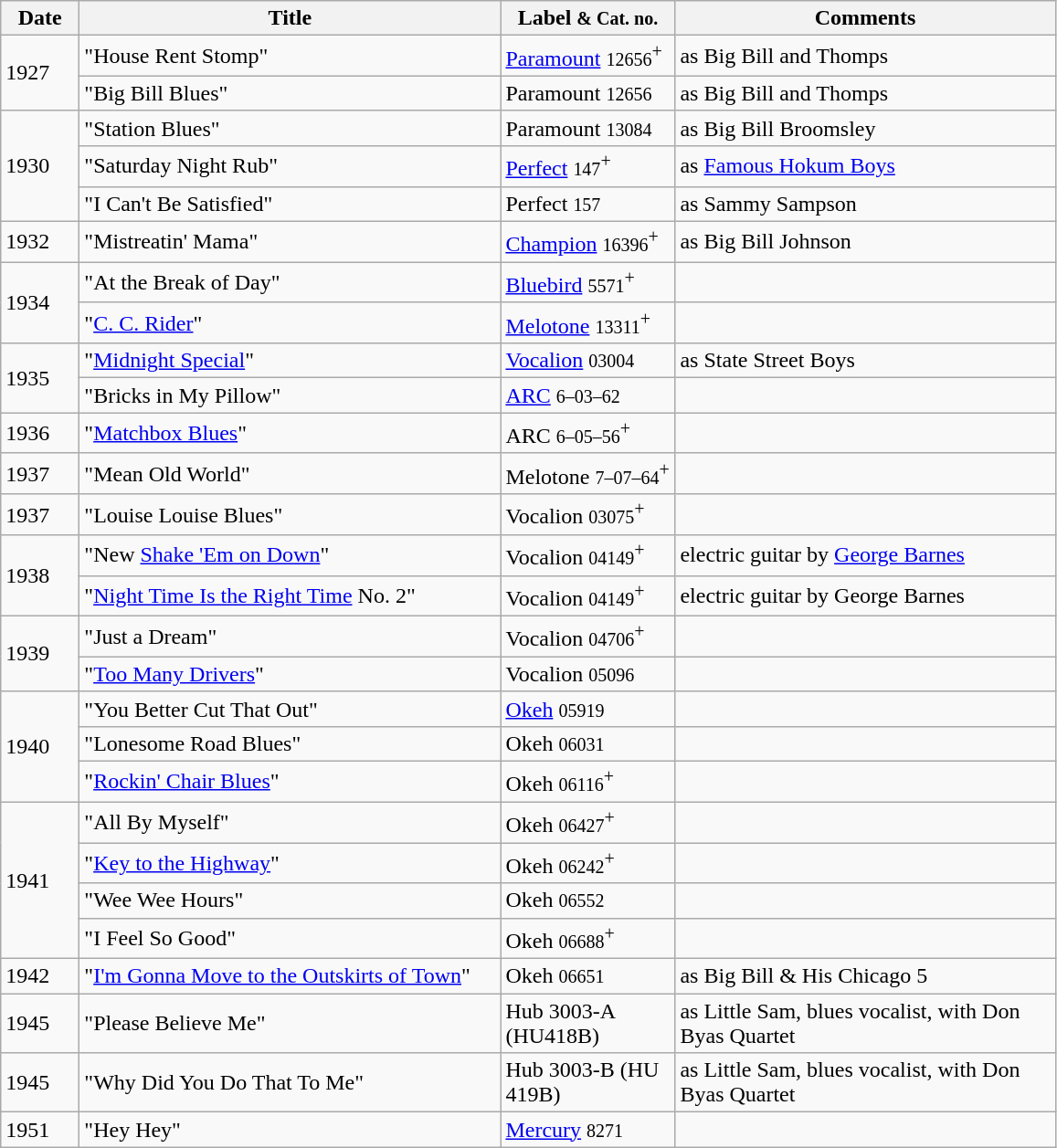<table class="wikitable sortable">
<tr>
<th style="width:50px;">Date</th>
<th style="width:300px;">Title</th>
<th style="width:120px;">Label <small>& Cat. no.</small></th>
<th style="width:270px;">Comments</th>
</tr>
<tr>
<td rowspan="2">1927</td>
<td>"House Rent Stomp"</td>
<td><a href='#'>Paramount</a> <small>12656</small><sup>+</sup></td>
<td>as Big Bill and Thomps</td>
</tr>
<tr>
<td>"Big Bill Blues"</td>
<td>Paramount <small>12656</small></td>
<td>as Big Bill and Thomps</td>
</tr>
<tr>
<td rowspan="3">1930</td>
<td>"Station Blues"</td>
<td>Paramount <small>13084</small></td>
<td>as Big Bill Broomsley</td>
</tr>
<tr>
<td>"Saturday Night Rub"</td>
<td><a href='#'>Perfect</a> <small>147</small><sup>+</sup></td>
<td>as <a href='#'>Famous Hokum Boys</a></td>
</tr>
<tr>
<td>"I Can't Be Satisfied"</td>
<td>Perfect <small>157</small></td>
<td>as Sammy Sampson</td>
</tr>
<tr>
<td>1932</td>
<td>"Mistreatin' Mama"</td>
<td><a href='#'>Champion</a> <small>16396</small><sup>+</sup></td>
<td>as Big Bill Johnson</td>
</tr>
<tr>
<td rowspan="2">1934</td>
<td>"At the Break of Day"</td>
<td><a href='#'>Bluebird</a> <small>5571</small><sup>+</sup></td>
<td></td>
</tr>
<tr>
<td>"<a href='#'>C. C. Rider</a>"</td>
<td><a href='#'>Melotone</a> <small>13311</small><sup>+</sup></td>
<td></td>
</tr>
<tr>
<td rowspan="2">1935</td>
<td>"<a href='#'>Midnight Special</a>"</td>
<td><a href='#'>Vocalion</a> <small>03004</small></td>
<td>as State Street Boys</td>
</tr>
<tr>
<td>"Bricks in My Pillow"</td>
<td><a href='#'>ARC</a> <small>6–03–62</small></td>
<td></td>
</tr>
<tr>
<td>1936</td>
<td>"<a href='#'>Matchbox Blues</a>"</td>
<td>ARC <small>6–05–56</small><sup>+</sup></td>
<td></td>
</tr>
<tr>
<td>1937</td>
<td>"Mean Old World"</td>
<td>Melotone <small>7–07–64</small><sup>+</sup></td>
<td></td>
</tr>
<tr>
<td>1937</td>
<td>"Louise Louise Blues"</td>
<td>Vocalion <small>03075</small><sup>+</sup></td>
<td></td>
</tr>
<tr>
<td rowspan="2">1938</td>
<td>"New <a href='#'>Shake 'Em on Down</a>"</td>
<td>Vocalion <small>04149</small><sup>+</sup></td>
<td>electric guitar by <a href='#'>George Barnes</a></td>
</tr>
<tr>
<td>"<a href='#'>Night Time Is the Right Time</a> No. 2"</td>
<td>Vocalion <small>04149</small><sup>+</sup></td>
<td>electric guitar by George Barnes</td>
</tr>
<tr>
<td rowspan="2">1939</td>
<td>"Just a Dream"</td>
<td>Vocalion <small>04706</small><sup>+</sup></td>
<td></td>
</tr>
<tr>
<td>"<a href='#'>Too Many Drivers</a>"</td>
<td>Vocalion <small>05096</small></td>
<td></td>
</tr>
<tr>
<td rowspan="3">1940</td>
<td>"You Better Cut That Out"</td>
<td><a href='#'>Okeh</a> <small>05919</small></td>
<td></td>
</tr>
<tr>
<td>"Lonesome Road Blues"</td>
<td>Okeh <small>06031</small></td>
<td></td>
</tr>
<tr>
<td>"<a href='#'>Rockin' Chair Blues</a>"</td>
<td>Okeh <small>06116</small><sup>+</sup></td>
<td></td>
</tr>
<tr>
<td rowspan="4">1941</td>
<td>"All By Myself"</td>
<td>Okeh <small>06427</small><sup>+</sup></td>
<td></td>
</tr>
<tr>
<td>"<a href='#'>Key to the Highway</a>"</td>
<td>Okeh <small>06242</small><sup>+</sup></td>
<td></td>
</tr>
<tr>
<td>"Wee Wee Hours"</td>
<td>Okeh <small>06552</small></td>
<td></td>
</tr>
<tr>
<td>"I Feel So Good"</td>
<td>Okeh <small>06688</small><sup>+</sup></td>
<td></td>
</tr>
<tr>
<td>1942</td>
<td>"<a href='#'>I'm Gonna Move to the Outskirts of Town</a>"</td>
<td>Okeh <small>06651</small></td>
<td>as Big Bill & His Chicago 5</td>
</tr>
<tr>
<td>1945</td>
<td>"Please Believe Me"</td>
<td>Hub 3003-A (HU418B)</td>
<td>as Little Sam, blues vocalist, with Don Byas Quartet</td>
</tr>
<tr>
<td>1945</td>
<td>"Why Did You Do That To Me"</td>
<td>Hub 3003-B (HU 419B)</td>
<td>as Little Sam, blues vocalist, with Don Byas Quartet</td>
</tr>
<tr>
<td>1951</td>
<td>"Hey Hey"</td>
<td><a href='#'>Mercury</a> <small>8271</small></td>
<td></td>
</tr>
</table>
